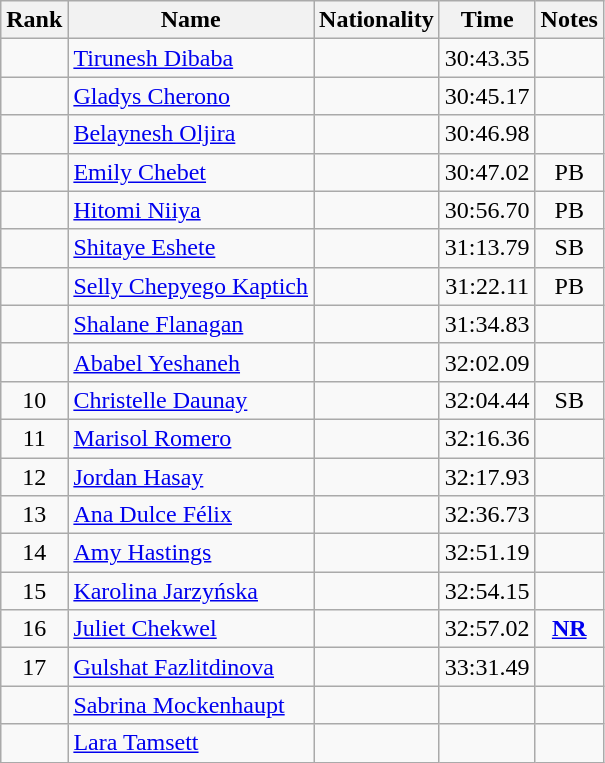<table class="wikitable sortable" style="text-align:center">
<tr>
<th>Rank</th>
<th>Name</th>
<th>Nationality</th>
<th>Time</th>
<th>Notes</th>
</tr>
<tr>
<td></td>
<td align=left><a href='#'>Tirunesh Dibaba</a></td>
<td align=left></td>
<td>30:43.35</td>
<td></td>
</tr>
<tr>
<td></td>
<td align=left><a href='#'>Gladys Cherono</a></td>
<td align=left></td>
<td>30:45.17</td>
<td></td>
</tr>
<tr>
<td></td>
<td align=left><a href='#'>Belaynesh Oljira</a></td>
<td align=left></td>
<td>30:46.98</td>
<td></td>
</tr>
<tr>
<td></td>
<td align=left><a href='#'>Emily Chebet</a></td>
<td align=left></td>
<td>30:47.02</td>
<td>PB</td>
</tr>
<tr>
<td></td>
<td align=left><a href='#'>Hitomi Niiya</a></td>
<td align=left></td>
<td>30:56.70</td>
<td>PB</td>
</tr>
<tr>
<td></td>
<td align=left><a href='#'>Shitaye Eshete</a></td>
<td align=left></td>
<td>31:13.79</td>
<td>SB</td>
</tr>
<tr>
<td></td>
<td align=left><a href='#'>Selly Chepyego Kaptich</a></td>
<td align=left></td>
<td>31:22.11</td>
<td>PB</td>
</tr>
<tr>
<td></td>
<td align=left><a href='#'>Shalane Flanagan</a></td>
<td align=left></td>
<td>31:34.83</td>
<td></td>
</tr>
<tr>
<td></td>
<td align=left><a href='#'>Ababel Yeshaneh</a></td>
<td align=left></td>
<td>32:02.09</td>
<td></td>
</tr>
<tr>
<td>10</td>
<td align=left><a href='#'>Christelle Daunay</a></td>
<td align=left></td>
<td>32:04.44</td>
<td>SB</td>
</tr>
<tr>
<td>11</td>
<td align=left><a href='#'>Marisol Romero</a></td>
<td align=left></td>
<td>32:16.36</td>
<td></td>
</tr>
<tr>
<td>12</td>
<td align=left><a href='#'>Jordan Hasay</a></td>
<td align=left></td>
<td>32:17.93</td>
<td></td>
</tr>
<tr>
<td>13</td>
<td align=left><a href='#'>Ana Dulce Félix</a></td>
<td align=left></td>
<td>32:36.73</td>
<td></td>
</tr>
<tr>
<td>14</td>
<td align=left><a href='#'>Amy Hastings</a></td>
<td align=left></td>
<td>32:51.19</td>
<td></td>
</tr>
<tr>
<td>15</td>
<td align=left><a href='#'>Karolina Jarzyńska</a></td>
<td align=left></td>
<td>32:54.15</td>
<td></td>
</tr>
<tr>
<td>16</td>
<td align=left><a href='#'>Juliet Chekwel</a></td>
<td align=left></td>
<td>32:57.02</td>
<td><strong><a href='#'>NR</a></strong></td>
</tr>
<tr>
<td>17</td>
<td align=left><a href='#'>Gulshat Fazlitdinova</a></td>
<td align=left></td>
<td>33:31.49</td>
<td></td>
</tr>
<tr>
<td></td>
<td align=left><a href='#'>Sabrina Mockenhaupt</a></td>
<td align=left></td>
<td></td>
<td></td>
</tr>
<tr>
<td></td>
<td align=left><a href='#'>Lara Tamsett</a></td>
<td align=left></td>
<td></td>
<td></td>
</tr>
</table>
